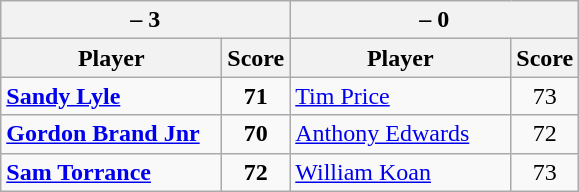<table class=wikitable>
<tr>
<th colspan=2> – 3</th>
<th colspan=2> – 0</th>
</tr>
<tr>
<th width=140>Player</th>
<th>Score</th>
<th width=140>Player</th>
<th>Score</th>
</tr>
<tr>
<td><strong><a href='#'>Sandy Lyle</a></strong></td>
<td align=center><strong>71</strong></td>
<td><a href='#'>Tim Price</a></td>
<td align=center>73</td>
</tr>
<tr>
<td><strong><a href='#'>Gordon Brand Jnr</a></strong></td>
<td align=center><strong>70</strong></td>
<td><a href='#'>Anthony Edwards</a></td>
<td align=center>72</td>
</tr>
<tr>
<td><strong><a href='#'>Sam Torrance</a></strong></td>
<td align=center><strong>72</strong></td>
<td><a href='#'>William Koan</a></td>
<td align=center>73</td>
</tr>
</table>
